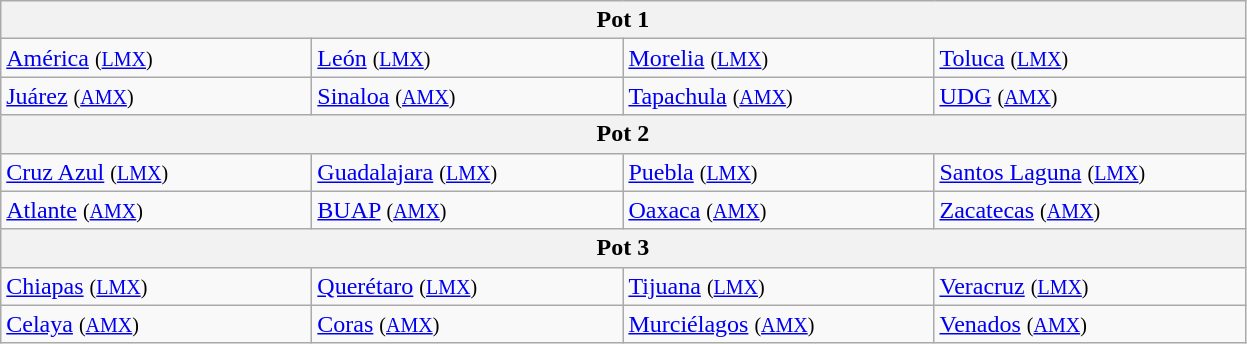<table class="wikitable">
<tr>
<th colspan=4>Pot 1</th>
</tr>
<tr>
<td width=200><a href='#'>América</a> <small>(<a href='#'>LMX</a>)</small></td>
<td width=200><a href='#'>León</a> <small>(<a href='#'>LMX</a>)</small></td>
<td width=200><a href='#'>Morelia</a> <small>(<a href='#'>LMX</a>)</small></td>
<td width=200><a href='#'>Toluca</a> <small>(<a href='#'>LMX</a>)</small></td>
</tr>
<tr>
<td><a href='#'>Juárez</a> <small>(<a href='#'>AMX</a>)</small></td>
<td><a href='#'>Sinaloa</a> <small>(<a href='#'>AMX</a>)</small></td>
<td><a href='#'>Tapachula</a> <small>(<a href='#'>AMX</a>)</small></td>
<td><a href='#'>UDG</a> <small>(<a href='#'>AMX</a>)</small></td>
</tr>
<tr>
<th colspan=4>Pot 2</th>
</tr>
<tr>
<td><a href='#'>Cruz Azul</a> <small>(<a href='#'>LMX</a>)</small></td>
<td><a href='#'>Guadalajara</a> <small>(<a href='#'>LMX</a>)</small></td>
<td><a href='#'>Puebla</a> <small>(<a href='#'>LMX</a>)</small></td>
<td><a href='#'>Santos Laguna</a> <small>(<a href='#'>LMX</a>)</small></td>
</tr>
<tr>
<td><a href='#'>Atlante</a> <small>(<a href='#'>AMX</a>)</small></td>
<td><a href='#'>BUAP</a> <small>(<a href='#'>AMX</a>)</small></td>
<td><a href='#'>Oaxaca</a> <small>(<a href='#'>AMX</a>)</small></td>
<td><a href='#'>Zacatecas</a> <small>(<a href='#'>AMX</a>)</small></td>
</tr>
<tr>
<th colspan=4>Pot 3</th>
</tr>
<tr>
<td><a href='#'>Chiapas</a> <small>(<a href='#'>LMX</a>)</small></td>
<td><a href='#'>Querétaro</a> <small>(<a href='#'>LMX</a>)</small></td>
<td><a href='#'>Tijuana</a> <small>(<a href='#'>LMX</a>)</small></td>
<td><a href='#'>Veracruz</a> <small>(<a href='#'>LMX</a>)</small></td>
</tr>
<tr>
<td><a href='#'>Celaya</a> <small>(<a href='#'>AMX</a>)</small></td>
<td><a href='#'>Coras</a> <small>(<a href='#'>AMX</a>)</small></td>
<td><a href='#'>Murciélagos</a> <small>(<a href='#'>AMX</a>)</small></td>
<td><a href='#'>Venados</a> <small>(<a href='#'>AMX</a>)</small></td>
</tr>
</table>
